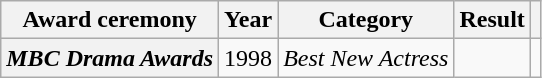<table class="wikitable plainrowheaders sortable">
<tr>
<th scope="col">Award ceremony</th>
<th scope="col">Year</th>
<th scope="col">Category</th>
<th scope="col">Result</th>
<th scope="col" class="unsortable"></th>
</tr>
<tr>
<th scope="row"><em>MBC Drama Awards</em></th>
<td>1998</td>
<td><em>Best New Actress</em></td>
<td></td>
<td></td>
</tr>
</table>
